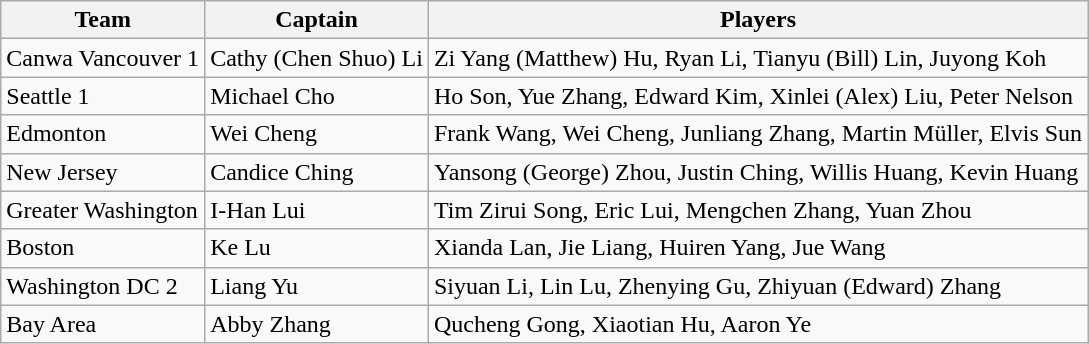<table class="wikitable">
<tr>
<th>Team</th>
<th>Captain</th>
<th>Players</th>
</tr>
<tr>
<td>Canwa Vancouver 1</td>
<td>Cathy (Chen Shuo) Li</td>
<td>Zi Yang (Matthew) Hu, Ryan Li, Tianyu (Bill) Lin, Juyong Koh</td>
</tr>
<tr>
<td>Seattle 1</td>
<td>Michael Cho</td>
<td>Ho Son, Yue Zhang, Edward Kim, Xinlei (Alex) Liu, Peter Nelson</td>
</tr>
<tr>
<td>Edmonton</td>
<td>Wei Cheng</td>
<td>Frank Wang, Wei Cheng, Junliang Zhang, Martin Müller, Elvis Sun</td>
</tr>
<tr>
<td>New Jersey</td>
<td>Candice Ching</td>
<td>Yansong (George) Zhou, Justin Ching, Willis Huang, Kevin Huang</td>
</tr>
<tr>
<td>Greater Washington</td>
<td>I-Han Lui</td>
<td>Tim Zirui Song, Eric Lui, Mengchen Zhang, Yuan Zhou</td>
</tr>
<tr>
<td>Boston</td>
<td>Ke Lu</td>
<td>Xianda Lan, Jie Liang, Huiren Yang, Jue Wang</td>
</tr>
<tr>
<td>Washington DC 2</td>
<td>Liang Yu</td>
<td>Siyuan Li, Lin Lu, Zhenying Gu, Zhiyuan (Edward) Zhang</td>
</tr>
<tr>
<td>Bay Area</td>
<td>Abby Zhang</td>
<td>Qucheng Gong, Xiaotian Hu, Aaron Ye</td>
</tr>
</table>
